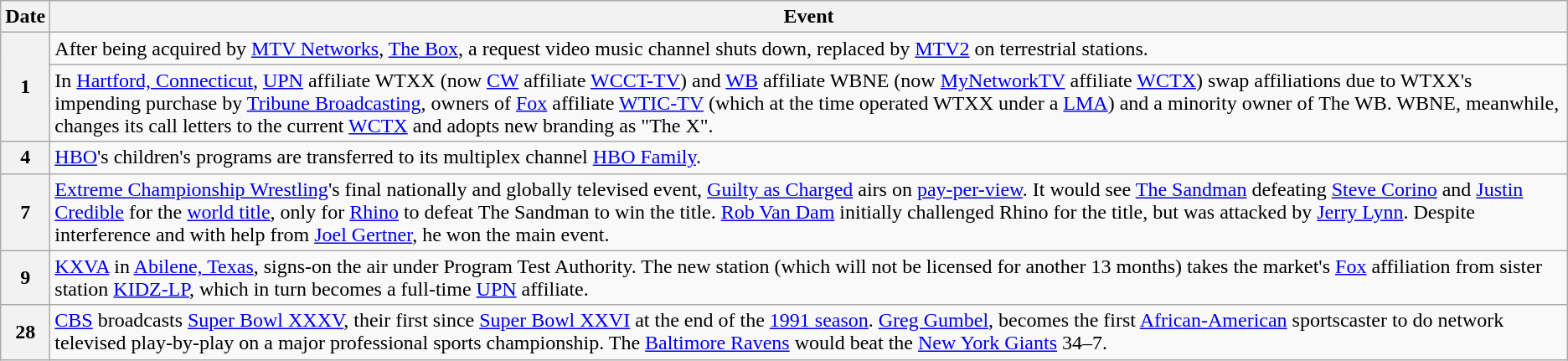<table class="wikitable">
<tr>
<th>Date</th>
<th>Event</th>
</tr>
<tr>
<th rowspan="2">1</th>
<td>After being acquired by <a href='#'>MTV Networks</a>, <a href='#'>The Box</a>, a request video music channel shuts down, replaced by <a href='#'>MTV2</a> on terrestrial stations.</td>
</tr>
<tr>
<td>In <a href='#'>Hartford, Connecticut</a>, <a href='#'>UPN</a> affiliate WTXX (now <a href='#'>CW</a> affiliate <a href='#'>WCCT-TV</a>) and <a href='#'>WB</a> affiliate WBNE (now <a href='#'>MyNetworkTV</a> affiliate <a href='#'>WCTX</a>) swap affiliations due to WTXX's impending purchase by <a href='#'>Tribune Broadcasting</a>, owners of <a href='#'>Fox</a> affiliate <a href='#'>WTIC-TV</a> (which at the time operated WTXX under a <a href='#'>LMA</a>) and a minority owner of The WB. WBNE, meanwhile, changes its call letters to the current <a href='#'>WCTX</a> and adopts new branding as "The X".</td>
</tr>
<tr>
<th>4</th>
<td><a href='#'>HBO</a>'s children's programs are transferred to its multiplex channel <a href='#'>HBO Family</a>.</td>
</tr>
<tr>
<th>7</th>
<td><a href='#'>Extreme Championship Wrestling</a>'s final nationally and globally televised event, <a href='#'>Guilty as Charged</a> airs on <a href='#'>pay-per-view</a>. It would see <a href='#'>The Sandman</a> defeating <a href='#'>Steve Corino</a> and <a href='#'>Justin Credible</a> for the <a href='#'>world title</a>, only for <a href='#'>Rhino</a> to defeat The Sandman to win the title. <a href='#'>Rob Van Dam</a> initially challenged Rhino for the title, but was attacked by <a href='#'>Jerry Lynn</a>. Despite interference and with help from <a href='#'>Joel Gertner</a>, he won the main event.</td>
</tr>
<tr>
<th>9</th>
<td><a href='#'>KXVA</a> in <a href='#'>Abilene, Texas</a>, signs-on the air under Program Test Authority. The new station (which will not be licensed for another 13 months) takes the market's <a href='#'>Fox</a> affiliation from sister station <a href='#'>KIDZ-LP</a>, which in turn becomes a full-time <a href='#'>UPN</a> affiliate.</td>
</tr>
<tr>
<th>28</th>
<td><a href='#'>CBS</a> broadcasts <a href='#'>Super Bowl XXXV</a>, their first since <a href='#'>Super Bowl XXVI</a> at the end of the <a href='#'>1991 season</a>. <a href='#'>Greg Gumbel</a>, becomes the first <a href='#'>African-American</a> sportscaster to do network televised play-by-play on a major professional sports championship. The <a href='#'>Baltimore Ravens</a> would beat the <a href='#'>New York Giants</a> 34–7.</td>
</tr>
</table>
